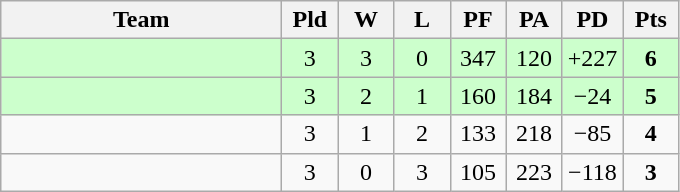<table class="wikitable" style="text-align:center;">
<tr>
<th width=180>Team</th>
<th width=30>Pld</th>
<th width=30>W</th>
<th width=30>L</th>
<th width=30>PF</th>
<th width=30>PA</th>
<th width=30>PD</th>
<th width=30>Pts</th>
</tr>
<tr bgcolor="#ccffcc">
<td align=left></td>
<td>3</td>
<td>3</td>
<td>0</td>
<td>347</td>
<td>120</td>
<td>+227</td>
<td><strong>6</strong></td>
</tr>
<tr bgcolor="#ccffcc">
<td align=left></td>
<td>3</td>
<td>2</td>
<td>1</td>
<td>160</td>
<td>184</td>
<td>−24</td>
<td><strong>5</strong></td>
</tr>
<tr>
<td align=left></td>
<td>3</td>
<td>1</td>
<td>2</td>
<td>133</td>
<td>218</td>
<td>−85</td>
<td><strong>4</strong></td>
</tr>
<tr>
<td align=left></td>
<td>3</td>
<td>0</td>
<td>3</td>
<td>105</td>
<td>223</td>
<td>−118</td>
<td><strong>3</strong></td>
</tr>
</table>
